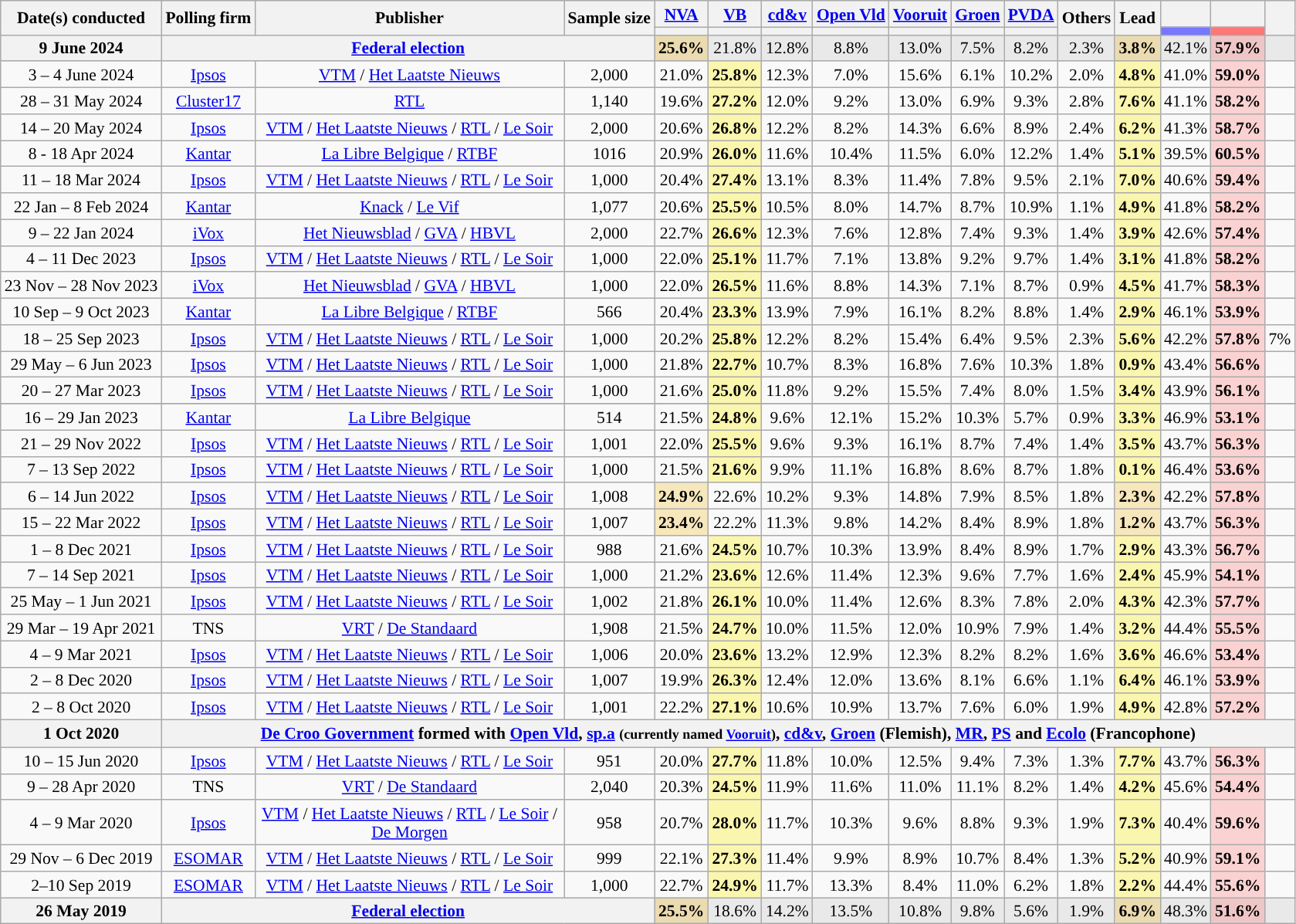<table class="wikitable" style="text-align:center; font-size:90%; line-height:16px;">
<tr style="background-color:#E9E9E9">
<th style="min-width: 66px" rowspan="2">Date(s) conducted</th>
<th rowspan="2">Polling firm</th>
<th style="min-width: 95px" width="260" rowspan="2">Publisher</th>
<th rowspan="2">Sample size</th>
<th><a href='#'><span>NVA</span></a></th>
<th><a href='#'><span>VB</span></a></th>
<th><a href='#'><span>cd&v</span></a></th>
<th><a href='#'><span>Open Vld</span></a></th>
<th><a href='#'><span>Vooruit</span></a></th>
<th><a href='#'><span>Groen</span></a></th>
<th><a href='#'><span>PVDA</span></a></th>
<th rowspan="2">Others</th>
<th rowspan="2">Lead</th>
<th></th>
<th></th>
<th rowspan="2"></th>
</tr>
<tr>
<th class="unsortable" style="color:inherit;background:"></th>
<th class="unsortable" style="color:inherit;background:"></th>
<th class="unsortable" style="color:inherit;background:"></th>
<th class="unsortable" style="color:inherit;background:"></th>
<th class="unsortable" style="color:inherit;background:"></th>
<th class="unsortable" style="color:inherit;background:"></th>
<th class="unsortable" style="color:inherit;background:"></th>
<th class="unsortable" style="color:inherit;background:#7777FF"></th>
<th class="unsortable" style="color:inherit;background:#FF7777"></th>
</tr>
<tr style="background-color:#E9E9E9">
<th>9 June 2024</th>
<th colspan="3"><a href='#'>Federal election</a></th>
<td style="background-color:#f2bd2e4d"><strong>25.6%</strong>  </td>
<td>21.8%     </td>
<td>12.8%     </td>
<td>8.8%     </td>
<td>13.0%     </td>
<td>7.5%     </td>
<td>8.2%     </td>
<td>2.3%     </td>
<td style="background-color:#f2bd2e4d"><strong>3.8%</strong>  </td>
<td>42.1%     </td>
<td style="background-color:#ff77774d"><strong>57.9%</strong>  </td>
<td></td>
</tr>
<tr>
<td>3 – 4 June 2024</td>
<td><a href='#'>Ipsos</a></td>
<td><a href='#'>VTM</a> / <a href='#'>Het Laatste Nieuws</a></td>
<td>2,000                                                </td>
<td>21.0%     </td>
<td style="background-color:#fff0004d"><strong>25.8%</strong>  </td>
<td>12.3%     </td>
<td>7.0%     </td>
<td>15.6%     </td>
<td>6.1%     </td>
<td>10.2%     </td>
<td>2.0%     </td>
<td style="background-color:#fff0004d"><strong>4.8%</strong>  </td>
<td>41.0%     </td>
<td style="background-color:#ff77774d"><strong>59.0%</strong>  </td>
<td></td>
</tr>
<tr>
<td>28 – 31 May 2024</td>
<td><a href='#'>Cluster17</a></td>
<td><a href='#'>RTL</a></td>
<td>1,140                                                </td>
<td>19.6%     </td>
<td style="background-color:#fff0004d"><strong>27.2%</strong>  </td>
<td>12.0%     </td>
<td>9.2%     </td>
<td>13.0%     </td>
<td>6.9%     </td>
<td>9.3%     </td>
<td>2.8%     </td>
<td style="background-color:#fff0004d"><strong>7.6%</strong>  </td>
<td>41.1%     </td>
<td style="background-color:#ff77774d"><strong>58.2%</strong>  </td>
<td></td>
</tr>
<tr>
<td>14 – 20 May 2024</td>
<td><a href='#'>Ipsos</a></td>
<td><a href='#'>VTM</a> / <a href='#'>Het Laatste Nieuws</a> / <a href='#'>RTL</a> / <a href='#'>Le Soir</a></td>
<td>2,000                                                </td>
<td>20.6%     </td>
<td style="background-color:#fff0004d"><strong>26.8%</strong>  </td>
<td>12.2%     </td>
<td>8.2%     </td>
<td>14.3%     </td>
<td>6.6%     </td>
<td>8.9%     </td>
<td>2.4%     </td>
<td style="background-color:#fff0004d"><strong>6.2%</strong>  </td>
<td>41.3%     </td>
<td style="background-color:#ff77774d"><strong>58.7%</strong>  </td>
<td></td>
</tr>
<tr>
<td>8 - 18 Apr 2024</td>
<td><a href='#'>Kantar</a></td>
<td><a href='#'>La Libre Belgique</a> / <a href='#'>RTBF</a></td>
<td>1016                                                 </td>
<td>20.9%     </td>
<td style="background-color:#fff0004d"><strong>26.0%</strong>  </td>
<td>11.6%     </td>
<td>10.4%     </td>
<td>11.5%     </td>
<td>6.0%     </td>
<td>12.2%     </td>
<td>1.4%     </td>
<td style="background-color:#fff0004d"><strong>5.1%</strong>  </td>
<td>39.5%     </td>
<td style="background-color:#ff77774d"><strong>60.5%</strong>  </td>
<td></td>
</tr>
<tr>
<td>11 – 18 Mar 2024</td>
<td><a href='#'>Ipsos</a></td>
<td><a href='#'>VTM</a> / <a href='#'>Het Laatste Nieuws</a> / <a href='#'>RTL</a> / <a href='#'>Le Soir</a></td>
<td>1,000                                                </td>
<td>20.4%     </td>
<td style="background-color:#fff0004d"><strong>27.4%</strong>  </td>
<td>13.1%     </td>
<td>8.3%     </td>
<td>11.4%     </td>
<td>7.8%     </td>
<td>9.5%     </td>
<td>2.1%     </td>
<td style="background-color:#fff0004d"><strong>7.0%</strong>  </td>
<td>40.6%     </td>
<td style="background-color:#ff77774d"><strong>59.4%</strong>  </td>
<td></td>
</tr>
<tr>
<td>22 Jan – 8 Feb 2024</td>
<td><a href='#'>Kantar</a></td>
<td><a href='#'>Knack</a> / <a href='#'>Le Vif</a></td>
<td>1,077                                                </td>
<td>20.6%     </td>
<td style="background-color:#fff0004d"><strong>25.5%</strong>  </td>
<td>10.5%     </td>
<td>8.0%     </td>
<td>14.7%     </td>
<td>8.7%     </td>
<td>10.9%     </td>
<td>1.1%     </td>
<td style="background-color:#fff0004d"><strong>4.9%</strong>  </td>
<td>41.8%     </td>
<td style="background-color:#ff77774d"><strong>58.2%</strong>  </td>
<td></td>
</tr>
<tr>
<td>9 – 22 Jan 2024</td>
<td><a href='#'>iVox</a></td>
<td><a href='#'>Het Nieuwsblad</a> / <a href='#'>GVA</a> / <a href='#'>HBVL</a></td>
<td>2,000                                                </td>
<td>22.7%     </td>
<td style="background-color:#fff0004d"><strong>26.6%</strong>  </td>
<td>12.3%     </td>
<td>7.6%     </td>
<td>12.8%     </td>
<td>7.4%     </td>
<td>9.3%     </td>
<td>1.4%     </td>
<td style="background-color:#fff0004d"><strong>3.9%</strong>  </td>
<td>42.6%     </td>
<td style="background-color:#ff77774d"><strong>57.4%</strong>  </td>
<td></td>
</tr>
<tr>
<td>4 – 11 Dec 2023</td>
<td><a href='#'>Ipsos</a></td>
<td><a href='#'>VTM</a> / <a href='#'>Het Laatste Nieuws</a> / <a href='#'>RTL</a> / <a href='#'>Le Soir</a></td>
<td>1,000                                                </td>
<td>22.0%     </td>
<td style="background-color:#fff0004d"><strong>25.1%</strong>  </td>
<td>11.7%     </td>
<td>7.1%     </td>
<td>13.8%     </td>
<td>9.2%     </td>
<td>9.7%     </td>
<td>1.4%     </td>
<td style="background-color:#fff0004d"><strong>3.1%</strong>  </td>
<td>41.8%     </td>
<td style="background-color:#ff77774d"><strong>58.2%</strong>  </td>
<td></td>
</tr>
<tr>
<td>23 Nov – 28 Nov 2023</td>
<td><a href='#'>iVox</a></td>
<td><a href='#'>Het Nieuwsblad</a> / <a href='#'>GVA</a> / <a href='#'>HBVL</a></td>
<td>1,000                                                  </td>
<td>22.0%     </td>
<td style="background-color:#fff0004d"><strong>26.5%</strong>  </td>
<td>11.6%     </td>
<td>8.8%     </td>
<td>14.3%     </td>
<td>7.1%     </td>
<td>8.7%     </td>
<td>0.9%     </td>
<td style="background-color:#fff0004d"><strong>4.5%</strong>  </td>
<td>41.7%     </td>
<td style="background-color:#ff77774d"><strong>58.3%</strong>  </td>
<td></td>
</tr>
<tr>
<td>10 Sep – 9 Oct 2023</td>
<td><a href='#'>Kantar</a></td>
<td><a href='#'>La Libre Belgique</a> / <a href='#'>RTBF</a></td>
<td>566                                                  </td>
<td>20.4%     </td>
<td style="background-color:#fff0004d"><strong>23.3%</strong>  </td>
<td>13.9%     </td>
<td>7.9%     </td>
<td>16.1%     </td>
<td>8.2%     </td>
<td>8.8%     </td>
<td>1.4%     </td>
<td style="background-color:#fff0004d"><strong>2.9%</strong>  </td>
<td>46.1%     </td>
<td style="background-color:#ff77774d"><strong>53.9%</strong>  </td>
<td></td>
</tr>
<tr>
<td>18 – 25 Sep 2023</td>
<td><a href='#'>Ipsos</a></td>
<td><a href='#'>VTM</a> / <a href='#'>Het Laatste Nieuws</a> / <a href='#'>RTL</a> / <a href='#'>Le Soir</a></td>
<td>1,000                                                </td>
<td>20.2%     </td>
<td style="background-color:#fff0004d"><strong>25.8%</strong>  </td>
<td>12.2%     </td>
<td>8.2%     </td>
<td>15.4%     </td>
<td>6.4%     </td>
<td>9.5%     </td>
<td>2.3%     </td>
<td style="background-color:#fff0004d"><strong>5.6%</strong>  </td>
<td>42.2%     </td>
<td style="background-color:#ff77774d"><strong>57.8%</strong>  </td>
<td>7%     </td>
</tr>
<tr>
<td>29 May – 6 Jun 2023</td>
<td><a href='#'>Ipsos</a></td>
<td><a href='#'>VTM</a> / <a href='#'>Het Laatste Nieuws</a> / <a href='#'>RTL</a> / <a href='#'>Le Soir</a></td>
<td>1,000                                                </td>
<td>21.8%     </td>
<td style="background-color:#fff0004d"><strong>22.7%</strong>  </td>
<td>10.7%     </td>
<td>8.3%     </td>
<td>16.8%     </td>
<td>7.6%     </td>
<td>10.3%     </td>
<td>1.8%     </td>
<td style="background-color:#fff0004d"><strong>0.9%</strong>  </td>
<td>43.4%     </td>
<td style="background-color:#ff77774d"><strong>56.6%</strong>  </td>
<td></td>
</tr>
<tr>
<td>20 – 27 Mar 2023</td>
<td><a href='#'>Ipsos</a></td>
<td><a href='#'>VTM</a> / <a href='#'>Het Laatste Nieuws</a> / <a href='#'>RTL</a> / <a href='#'>Le Soir</a></td>
<td>1,000                                                </td>
<td>21.6%     </td>
<td style="background-color:#fff0004d"><strong>25.0%</strong>  </td>
<td>11.8%     </td>
<td>9.2%     </td>
<td>15.5%     </td>
<td>7.4%     </td>
<td>8.0%     </td>
<td>1.5%     </td>
<td style="background-color:#fff0004d"><strong>3.4%</strong>  </td>
<td>43.9%     </td>
<td style="background-color:#ff77774d"><strong>56.1%</strong>  </td>
<td></td>
</tr>
<tr>
</tr>
<tr>
<td>16 – 29 Jan 2023</td>
<td><a href='#'>Kantar</a></td>
<td><a href='#'>La Libre Belgique</a></td>
<td>514                                                  </td>
<td>21.5%     </td>
<td style="background-color:#fff0004d"><strong>24.8%</strong>  </td>
<td>9.6%     </td>
<td>12.1%     </td>
<td>15.2%     </td>
<td>10.3%     </td>
<td>5.7%     </td>
<td>0.9%     </td>
<td style="background-color:#fff0004d"><strong>3.3%</strong>  </td>
<td>46.9%     </td>
<td style="background-color:#ff77774d"><strong>53.1%</strong>  </td>
<td></td>
</tr>
<tr>
<td>21 – 29 Nov 2022</td>
<td><a href='#'>Ipsos</a></td>
<td><a href='#'>VTM</a> / <a href='#'>Het Laatste Nieuws</a> / <a href='#'>RTL</a> / <a href='#'>Le Soir</a></td>
<td>1,001                                                 </td>
<td>22.0%     </td>
<td style="background-color:#fff0004d"><strong>25.5%</strong>  </td>
<td>9.6%     </td>
<td>9.3%     </td>
<td>16.1%     </td>
<td>8.7%     </td>
<td>7.4%     </td>
<td>1.4%     </td>
<td style="background-color:#fff0004d"><strong>3.5%</strong>  </td>
<td>43.7%     </td>
<td style="background-color:#ff77774d"><strong>56.3%</strong>  </td>
<td></td>
</tr>
<tr>
<td>7 – 13 Sep 2022</td>
<td><a href='#'>Ipsos</a></td>
<td><a href='#'>VTM</a> / <a href='#'>Het Laatste Nieuws</a> / <a href='#'>RTL</a> / <a href='#'>Le Soir</a></td>
<td>1,000                                                 </td>
<td>21.5%     </td>
<td style="background-color:#fff0004d"><strong>21.6%</strong>  </td>
<td>9.9%     </td>
<td>11.1%     </td>
<td>16.8%     </td>
<td>8.6%     </td>
<td>8.7%     </td>
<td>1.8%     </td>
<td style="background-color:#fff0004d"><strong>0.1%</strong>  </td>
<td>46.4%     </td>
<td style="background-color:#ff77774d"><strong>53.6%</strong>  </td>
<td></td>
</tr>
<tr>
<td>6 – 14 Jun 2022</td>
<td><a href='#'>Ipsos</a></td>
<td><a href='#'>VTM</a> / <a href='#'>Het Laatste Nieuws</a> / <a href='#'>RTL</a> / <a href='#'>Le Soir</a></td>
<td>1,008                                                 </td>
<td style="background-color:#f2bd2e4d"><strong>24.9%</strong>  </td>
<td>22.6%     </td>
<td>10.2%     </td>
<td>9.3%     </td>
<td>14.8%     </td>
<td>7.9%     </td>
<td>8.5%     </td>
<td>1.8%     </td>
<td style="background-color:#f2bd2e4d"><strong>2.3%</strong>  </td>
<td>42.2%     </td>
<td style="background-color:#ff77774d"><strong>57.8%</strong>  </td>
<td></td>
</tr>
<tr>
<td>15 – 22 Mar 2022</td>
<td><a href='#'>Ipsos</a></td>
<td><a href='#'>VTM</a> / <a href='#'>Het Laatste Nieuws</a> / <a href='#'>RTL</a> / <a href='#'>Le Soir</a></td>
<td>1,007                                             </td>
<td style="background-color:#f2bd2e4d"><strong>23.4%</strong>  </td>
<td>22.2%     </td>
<td>11.3%     </td>
<td>9.8%     </td>
<td>14.2%     </td>
<td>8.4%     </td>
<td>8.9%     </td>
<td>1.8%     </td>
<td style="background-color:#f2bd2e4d"><strong>1.2%</strong>  </td>
<td>43.7%     </td>
<td style="background-color:#ff77774d"><strong>56.3%</strong>  </td>
<td></td>
</tr>
<tr>
<td>1 – 8 Dec 2021</td>
<td><a href='#'>Ipsos</a></td>
<td><a href='#'>VTM</a> / <a href='#'>Het Laatste Nieuws</a> / <a href='#'>RTL</a> / <a href='#'>Le Soir</a></td>
<td>988                                                  </td>
<td>21.6%     </td>
<td style="background-color:#fff0004d"><strong>24.5%</strong>  </td>
<td>10.7%     </td>
<td>10.3%     </td>
<td>13.9%     </td>
<td>8.4%     </td>
<td>8.9%     </td>
<td>1.7%     </td>
<td style="background-color:#fff0004d"><strong>2.9%</strong>  </td>
<td>43.3%     </td>
<td style="background-color:#ff77774d"><strong>56.7%</strong>  </td>
<td></td>
</tr>
<tr>
<td>7 – 14 Sep 2021</td>
<td><a href='#'>Ipsos</a></td>
<td><a href='#'>VTM</a> / <a href='#'>Het Laatste Nieuws</a> / <a href='#'>RTL</a> / <a href='#'>Le Soir</a></td>
<td>1,000                                                 </td>
<td>21.2%     </td>
<td style="background-color:#fff0004d"><strong>23.6%</strong>  </td>
<td>12.6%     </td>
<td>11.4%     </td>
<td>12.3%     </td>
<td>9.6%     </td>
<td>7.7%     </td>
<td>1.6%     </td>
<td style="background-color:#fff0004d"><strong>2.4%</strong>  </td>
<td>45.9%     </td>
<td style="background-color:#ff77774d"><strong>54.1%</strong>  </td>
<td></td>
</tr>
<tr>
<td>25 May – 1 Jun 2021</td>
<td><a href='#'>Ipsos</a></td>
<td><a href='#'>VTM</a> / <a href='#'>Het Laatste Nieuws</a> / <a href='#'>RTL</a> / <a href='#'>Le Soir</a></td>
<td>1,002                                                 </td>
<td>21.8%     </td>
<td style="background-color:#fff0004d"><strong>26.1%</strong>  </td>
<td>10.0%     </td>
<td>11.4%     </td>
<td>12.6%     </td>
<td>8.3%     </td>
<td>7.8%     </td>
<td>2.0%     </td>
<td style="background-color:#fff0004d"><strong>4.3%</strong>  </td>
<td>42.3%     </td>
<td style="background-color:#ff77774d"><strong>57.7%</strong>  </td>
<td></td>
</tr>
<tr>
<td>29 Mar – 19 Apr 2021</td>
<td>TNS</td>
<td><a href='#'>VRT</a> / <a href='#'>De Standaard</a></td>
<td>1,908                                                 </td>
<td>21.5%     </td>
<td style="background-color:#fff0004d"><strong>24.7%</strong>  </td>
<td>10.0%     </td>
<td>11.5%     </td>
<td>12.0%     </td>
<td>10.9%     </td>
<td>7.9%     </td>
<td>1.4%     </td>
<td style="background-color:#fff0004d"><strong>3.2%</strong>  </td>
<td>44.4%     </td>
<td style="background-color:#ff77774d"><strong>55.5%</strong>  </td>
<td></td>
</tr>
<tr>
<td>4 – 9 Mar 2021</td>
<td><a href='#'>Ipsos</a></td>
<td><a href='#'>VTM</a> / <a href='#'>Het Laatste Nieuws</a> / <a href='#'>RTL</a> / <a href='#'>Le Soir</a></td>
<td>1,006                                                 </td>
<td>20.0%     </td>
<td style="background-color:#fff0004d"><strong>23.6%</strong>  </td>
<td>13.2%     </td>
<td>12.9%     </td>
<td>12.3%     </td>
<td>8.2%     </td>
<td>8.2%     </td>
<td>1.6%     </td>
<td style="background-color:#fff0004d"><strong>3.6%</strong>  </td>
<td>46.6%     </td>
<td style="background-color:#ff77774d"><strong>53.4%</strong>  </td>
<td></td>
</tr>
<tr>
<td>2 – 8 Dec 2020</td>
<td><a href='#'>Ipsos</a></td>
<td><a href='#'>VTM</a> / <a href='#'>Het Laatste Nieuws</a> / <a href='#'>RTL</a> / <a href='#'>Le Soir</a></td>
<td>1,007                                                 </td>
<td>19.9%     </td>
<td style="background-color:#fff0004d"><strong>26.3%</strong>  </td>
<td>12.4%     </td>
<td>12.0%     </td>
<td>13.6%     </td>
<td>8.1%     </td>
<td>6.6%     </td>
<td>1.1%     </td>
<td style="background-color:#fff0004d"><strong>6.4%</strong>  </td>
<td>46.1%     </td>
<td style="background-color:#ff77774d"><strong>53.9%</strong>  </td>
<td></td>
</tr>
<tr>
<td>2 – 8 Oct 2020</td>
<td><a href='#'>Ipsos</a></td>
<td><a href='#'>VTM</a> / <a href='#'>Het Laatste Nieuws</a> / <a href='#'>RTL</a> / <a href='#'>Le Soir</a></td>
<td>1,001                                                 </td>
<td>22.2%     </td>
<td style="background-color:#fff0004d"><strong>27.1%</strong>  </td>
<td>10.6%     </td>
<td>10.9%     </td>
<td>13.7%     </td>
<td>7.6%     </td>
<td>6.0%     </td>
<td>1.9%     </td>
<td style="background-color:#fff0004d"><strong>4.9%</strong>  </td>
<td>42.8%     </td>
<td style="background-color:#ff77774d"><strong>57.2%</strong>  </td>
<td></td>
</tr>
<tr>
<th>1 Oct 2020</th>
<th colspan="15"><a href='#'>De Croo Government</a> formed with <a href='#'>Open Vld</a>, <a href='#'>sp.a</a> <small>(currently named <a href='#'>Vooruit</a>)</small>, <a href='#'>cd&v</a>, <a href='#'>Groen</a> (Flemish), <a href='#'>MR</a>, <a href='#'>PS</a> and <a href='#'>Ecolo</a> (Francophone)</th>
</tr>
<tr>
<td>10 – 15 Jun 2020</td>
<td><a href='#'>Ipsos</a></td>
<td><a href='#'>VTM</a> / <a href='#'>Het Laatste Nieuws</a> / <a href='#'>RTL</a> / <a href='#'>Le Soir</a></td>
<td>951                                                  </td>
<td>20.0%     </td>
<td style="background-color:#fff0004d"><strong>27.7%</strong>  </td>
<td>11.8%     </td>
<td>10.0%     </td>
<td>12.5%     </td>
<td>9.4%     </td>
<td>7.3%     </td>
<td>1.3%     </td>
<td style="background-color:#fff0004d"><strong>7.7%</strong>  </td>
<td>43.7%     </td>
<td style="background-color:#ff77774d"><strong>56.3%</strong>  </td>
<td></td>
</tr>
<tr>
<td>9 – 28 Apr 2020</td>
<td>TNS</td>
<td><a href='#'>VRT</a> / <a href='#'>De Standaard</a></td>
<td>2,040                                                </td>
<td>20.3%     </td>
<td style="background-color:#fff0004d"><strong>24.5%</strong>  </td>
<td>11.9%     </td>
<td>11.6%     </td>
<td>11.0%     </td>
<td>11.1%     </td>
<td>8.2%     </td>
<td>1.4%     </td>
<td style="background-color:#fff0004d"><strong>4.2%</strong>  </td>
<td>45.6%     </td>
<td style="background-color:#ff77774d"><strong>54.4%</strong>  </td>
<td></td>
</tr>
<tr>
<td>4 – 9 Mar 2020</td>
<td><a href='#'>Ipsos</a></td>
<td><a href='#'>VTM</a> / <a href='#'>Het Laatste Nieuws</a> / <a href='#'>RTL</a> / <a href='#'>Le Soir</a> / <a href='#'>De Morgen</a></td>
<td>958                                                  </td>
<td>20.7%     </td>
<td style="background-color:#fff0004d"><strong>28.0%</strong>  </td>
<td>11.7%     </td>
<td>10.3%     </td>
<td>9.6%     </td>
<td>8.8%     </td>
<td>9.3%     </td>
<td>1.9%     </td>
<td style="background-color:#fff0004d"><strong>7.3%</strong>  </td>
<td>40.4%     </td>
<td style="background-color:#ff77774d"><strong>59.6%</strong>  </td>
<td></td>
</tr>
<tr>
<td>29 Nov – 6 Dec 2019</td>
<td><a href='#'>ESOMAR</a></td>
<td><a href='#'>VTM</a> / <a href='#'>Het Laatste Nieuws</a> / <a href='#'>RTL</a> / <a href='#'>Le Soir</a></td>
<td>999                                                  </td>
<td>22.1%     </td>
<td style="background-color:#fff0004d"><strong>27.3%</strong>  </td>
<td>11.4%     </td>
<td>9.9%     </td>
<td>8.9%     </td>
<td>10.7%     </td>
<td>8.4%     </td>
<td>1.3%     </td>
<td style="background-color:#fff0004d"><strong>5.2%</strong>  </td>
<td>40.9%     </td>
<td style="background-color:#ff77774d"><strong>59.1%</strong>  </td>
<td></td>
</tr>
<tr>
<td>2–10 Sep 2019</td>
<td><a href='#'>ESOMAR</a></td>
<td><a href='#'>VTM</a> / <a href='#'>Het Laatste Nieuws</a> / <a href='#'>RTL</a> / <a href='#'>Le Soir</a></td>
<td>1,000                                                </td>
<td>22.7%     </td>
<td style="background-color:#fff0004d"><strong>24.9%</strong>  </td>
<td>11.7%     </td>
<td>13.3%     </td>
<td>8.4%     </td>
<td>11.0%     </td>
<td>6.2%     </td>
<td>1.8%     </td>
<td style="background-color:#fff0004d"><strong>2.2%</strong>  </td>
<td>44.4%     </td>
<td style="background-color:#ff77774d"><strong>55.6%</strong>  </td>
<td></td>
</tr>
<tr style="background-color:#E9E9E9">
<th>26 May 2019</th>
<th colspan="3"><a href='#'>Federal election</a></th>
<td style="background-color:#f2bd2e4d"><strong>25.5%</strong>  </td>
<td>18.6%     </td>
<td>14.2%     </td>
<td>13.5%     </td>
<td>10.8%     </td>
<td>9.8%     </td>
<td>5.6%     </td>
<td>1.9%     </td>
<td style="background-color:#f2bd2e4d"><strong>6.9%</strong>  </td>
<td>48.3%     </td>
<td style="background-color:#ff77774d"><strong>51.6%</strong>  </td>
<td></td>
</tr>
</table>
